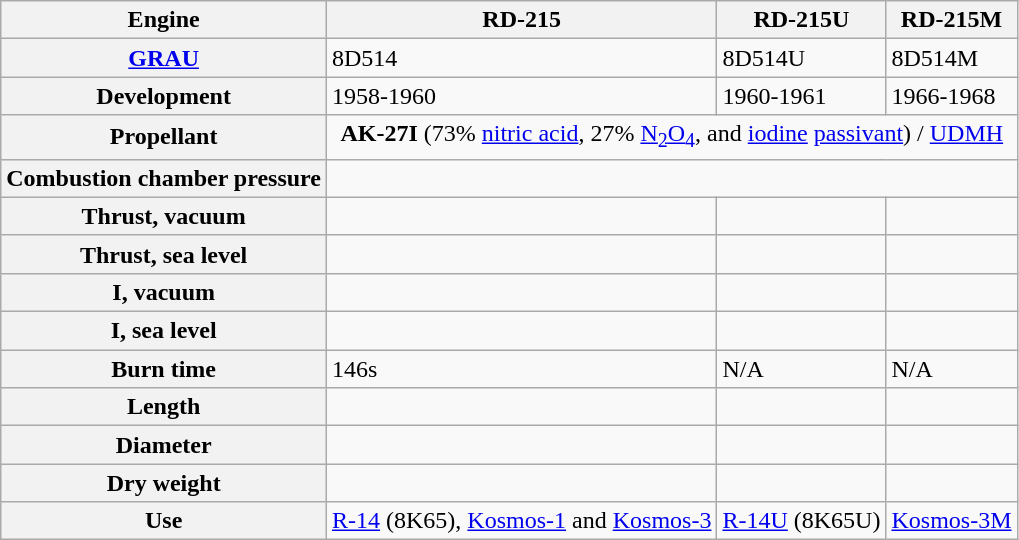<table class="wikitable" style="">
<tr>
<th>Engine</th>
<th>RD-215</th>
<th>RD-215U</th>
<th>RD-215M</th>
</tr>
<tr>
<th><a href='#'>GRAU</a></th>
<td>8D514</td>
<td>8D514U</td>
<td>8D514M</td>
</tr>
<tr>
<th>Development</th>
<td>1958-1960</td>
<td>1960-1961</td>
<td>1966-1968</td>
</tr>
<tr>
<th>Propellant</th>
<td colspan="3" style="text-align: center;"><strong>AK-27I</strong> (73% <a href='#'>nitric acid</a>, 27% <a href='#'>N<sub>2</sub>O<sub>4</sub></a>, and <a href='#'>iodine</a> <a href='#'>passivant</a>) / <a href='#'>UDMH</a></td>
</tr>
<tr>
<th>Combustion chamber pressure</th>
<td colspan="3" style="text-align: center;"></td>
</tr>
<tr>
<th>Thrust, vacuum</th>
<td></td>
<td></td>
<td></td>
</tr>
<tr>
<th>Thrust, sea level</th>
<td></td>
<td></td>
<td></td>
</tr>
<tr>
<th>I, vacuum</th>
<td></td>
<td></td>
<td></td>
</tr>
<tr>
<th>I, sea level</th>
<td></td>
<td></td>
<td></td>
</tr>
<tr>
<th>Burn time</th>
<td>146s</td>
<td>N/A</td>
<td>N/A</td>
</tr>
<tr>
<th>Length</th>
<td></td>
<td></td>
<td></td>
</tr>
<tr>
<th>Diameter</th>
<td></td>
<td></td>
<td></td>
</tr>
<tr>
<th>Dry weight</th>
<td></td>
<td></td>
<td></td>
</tr>
<tr>
<th>Use</th>
<td><a href='#'>R-14</a> (8K65), <a href='#'>Kosmos-1</a> and <a href='#'>Kosmos-3</a></td>
<td><a href='#'>R-14U</a> (8K65U)</td>
<td><a href='#'>Kosmos-3M</a></td>
</tr>
</table>
